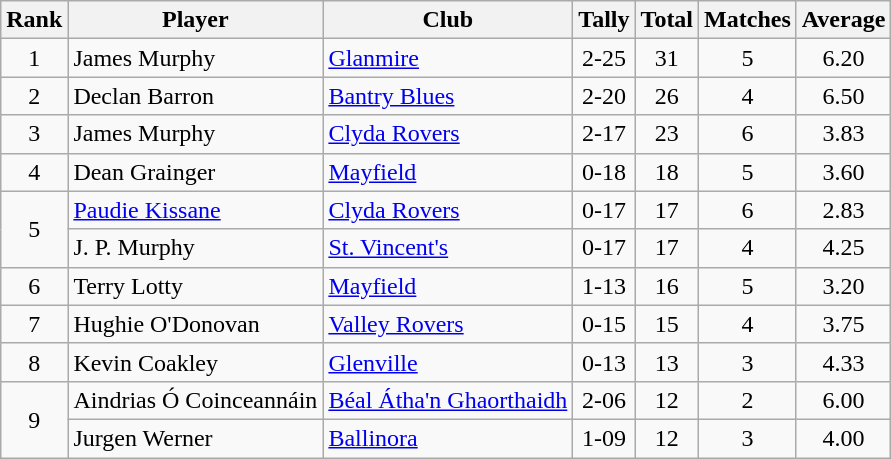<table class="wikitable">
<tr>
<th>Rank</th>
<th>Player</th>
<th>Club</th>
<th>Tally</th>
<th>Total</th>
<th>Matches</th>
<th>Average</th>
</tr>
<tr>
<td rowspan="1" style="text-align:center;">1</td>
<td>James Murphy</td>
<td><a href='#'>Glanmire</a></td>
<td align=center>2-25</td>
<td align=center>31</td>
<td align=center>5</td>
<td align=center>6.20</td>
</tr>
<tr>
<td rowspan="1" style="text-align:center;">2</td>
<td>Declan Barron</td>
<td><a href='#'>Bantry Blues</a></td>
<td align=center>2-20</td>
<td align=center>26</td>
<td align=center>4</td>
<td align=center>6.50</td>
</tr>
<tr>
<td rowspan="1" style="text-align:center;">3</td>
<td>James Murphy</td>
<td><a href='#'>Clyda Rovers</a></td>
<td align=center>2-17</td>
<td align=center>23</td>
<td align=center>6</td>
<td align=center>3.83</td>
</tr>
<tr>
<td rowspan="1" style="text-align:center;">4</td>
<td>Dean Grainger</td>
<td><a href='#'>Mayfield</a></td>
<td align=center>0-18</td>
<td align=center>18</td>
<td align=center>5</td>
<td align=center>3.60</td>
</tr>
<tr>
<td rowspan="2" style="text-align:center;">5</td>
<td><a href='#'>Paudie Kissane</a></td>
<td><a href='#'>Clyda Rovers</a></td>
<td align=center>0-17</td>
<td align=center>17</td>
<td align=center>6</td>
<td align=center>2.83</td>
</tr>
<tr>
<td>J. P. Murphy</td>
<td><a href='#'>St. Vincent's</a></td>
<td align=center>0-17</td>
<td align=center>17</td>
<td align=center>4</td>
<td align=center>4.25</td>
</tr>
<tr>
<td rowspan="1" style="text-align:center;">6</td>
<td>Terry Lotty</td>
<td><a href='#'>Mayfield</a></td>
<td align=center>1-13</td>
<td align=center>16</td>
<td align=center>5</td>
<td align=center>3.20</td>
</tr>
<tr>
<td rowspan="1" style="text-align:center;">7</td>
<td>Hughie O'Donovan</td>
<td><a href='#'>Valley Rovers</a></td>
<td align=center>0-15</td>
<td align=center>15</td>
<td align=center>4</td>
<td align=center>3.75</td>
</tr>
<tr>
<td rowspan="1" style="text-align:center;">8</td>
<td>Kevin Coakley</td>
<td><a href='#'>Glenville</a></td>
<td align=center>0-13</td>
<td align=center>13</td>
<td align=center>3</td>
<td align=center>4.33</td>
</tr>
<tr>
<td rowspan="2" style="text-align:center;">9</td>
<td>Aindrias Ó Coinceannáin</td>
<td><a href='#'>Béal Átha'n Ghaorthaidh</a></td>
<td align=center>2-06</td>
<td align=center>12</td>
<td align=center>2</td>
<td align=center>6.00</td>
</tr>
<tr>
<td>Jurgen Werner</td>
<td><a href='#'>Ballinora</a></td>
<td align=center>1-09</td>
<td align=center>12</td>
<td align=center>3</td>
<td align=center>4.00</td>
</tr>
</table>
